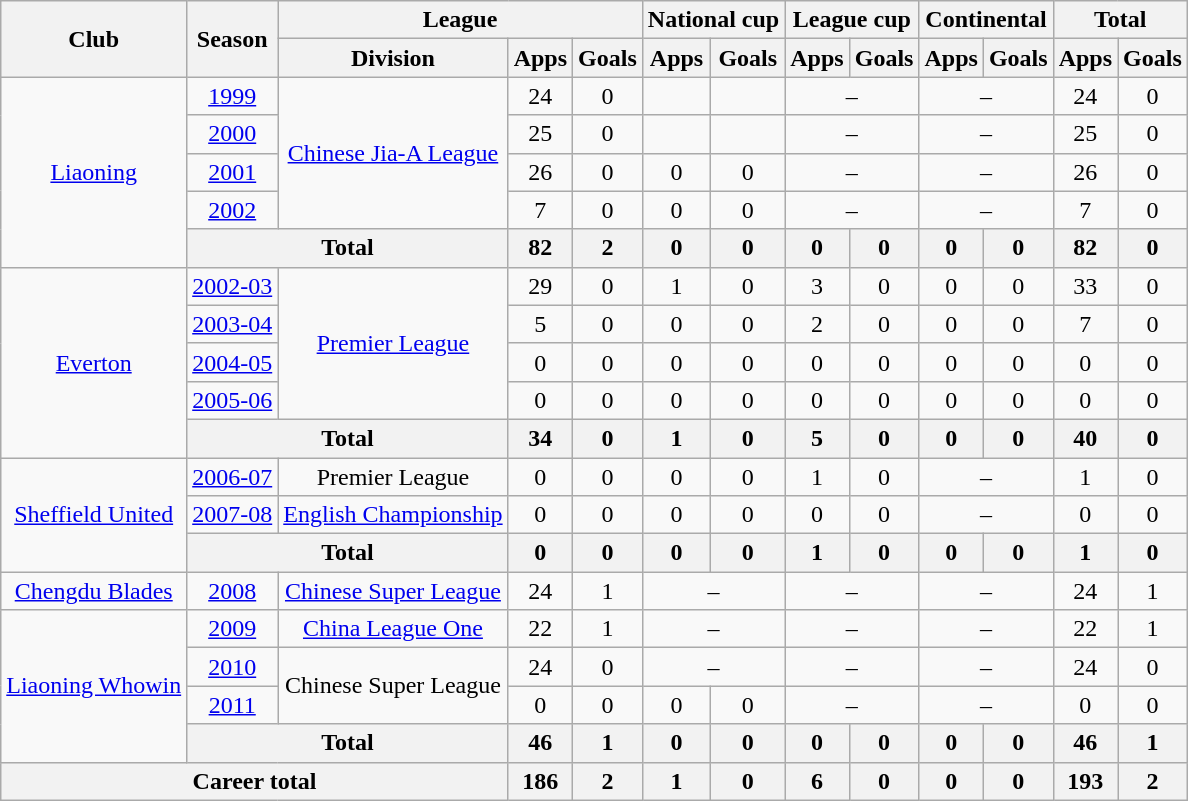<table class="wikitable" style="text-align:center">
<tr>
<th rowspan="2">Club</th>
<th rowspan="2">Season</th>
<th colspan="3">League</th>
<th colspan="2">National cup</th>
<th colspan="2">League cup</th>
<th colspan="2">Continental</th>
<th colspan="2">Total</th>
</tr>
<tr>
<th>Division</th>
<th>Apps</th>
<th>Goals</th>
<th>Apps</th>
<th>Goals</th>
<th>Apps</th>
<th>Goals</th>
<th>Apps</th>
<th>Goals</th>
<th>Apps</th>
<th>Goals</th>
</tr>
<tr>
<td rowspan="5"><a href='#'>Liaoning</a></td>
<td><a href='#'>1999</a></td>
<td rowspan="4"><a href='#'>Chinese Jia-A League</a></td>
<td>24</td>
<td>0</td>
<td></td>
<td></td>
<td colspan="2">–</td>
<td colspan="2">–</td>
<td>24</td>
<td>0</td>
</tr>
<tr>
<td><a href='#'>2000</a></td>
<td>25</td>
<td>0</td>
<td></td>
<td></td>
<td colspan="2">–</td>
<td colspan="2">–</td>
<td>25</td>
<td>0</td>
</tr>
<tr>
<td><a href='#'>2001</a></td>
<td>26</td>
<td>0</td>
<td>0</td>
<td>0</td>
<td colspan="2">–</td>
<td colspan="2">–</td>
<td>26</td>
<td>0</td>
</tr>
<tr>
<td><a href='#'>2002</a></td>
<td>7</td>
<td>0</td>
<td>0</td>
<td>0</td>
<td colspan="2">–</td>
<td colspan="2">–</td>
<td>7</td>
<td>0</td>
</tr>
<tr>
<th colspan="2">Total</th>
<th>82</th>
<th>2</th>
<th>0</th>
<th>0</th>
<th>0</th>
<th>0</th>
<th>0</th>
<th>0</th>
<th>82</th>
<th>0</th>
</tr>
<tr>
<td rowspan="5"><a href='#'>Everton</a></td>
<td><a href='#'>2002-03</a></td>
<td rowspan="4"><a href='#'>Premier League</a></td>
<td>29</td>
<td>0</td>
<td>1</td>
<td>0</td>
<td>3</td>
<td>0</td>
<td>0</td>
<td>0</td>
<td>33</td>
<td>0</td>
</tr>
<tr>
<td><a href='#'>2003-04</a></td>
<td>5</td>
<td>0</td>
<td>0</td>
<td>0</td>
<td>2</td>
<td>0</td>
<td>0</td>
<td>0</td>
<td>7</td>
<td>0</td>
</tr>
<tr>
<td><a href='#'>2004-05</a></td>
<td>0</td>
<td>0</td>
<td>0</td>
<td>0</td>
<td>0</td>
<td>0</td>
<td>0</td>
<td>0</td>
<td>0</td>
<td>0</td>
</tr>
<tr>
<td><a href='#'>2005-06</a></td>
<td>0</td>
<td>0</td>
<td>0</td>
<td>0</td>
<td>0</td>
<td>0</td>
<td>0</td>
<td>0</td>
<td>0</td>
<td>0</td>
</tr>
<tr>
<th colspan="2">Total</th>
<th>34</th>
<th>0</th>
<th>1</th>
<th>0</th>
<th>5</th>
<th>0</th>
<th>0</th>
<th>0</th>
<th>40</th>
<th>0</th>
</tr>
<tr>
<td rowspan="3"><a href='#'>Sheffield United</a></td>
<td><a href='#'>2006-07</a></td>
<td>Premier League</td>
<td>0</td>
<td>0</td>
<td>0</td>
<td>0</td>
<td>1</td>
<td>0</td>
<td colspan="2">–</td>
<td>1</td>
<td>0</td>
</tr>
<tr>
<td><a href='#'>2007-08</a></td>
<td><a href='#'>English Championship</a></td>
<td>0</td>
<td>0</td>
<td>0</td>
<td>0</td>
<td>0</td>
<td>0</td>
<td colspan="2">–</td>
<td>0</td>
<td>0</td>
</tr>
<tr>
<th colspan="2">Total</th>
<th>0</th>
<th>0</th>
<th>0</th>
<th>0</th>
<th>1</th>
<th>0</th>
<th>0</th>
<th>0</th>
<th>1</th>
<th>0</th>
</tr>
<tr>
<td><a href='#'>Chengdu Blades</a></td>
<td><a href='#'>2008</a></td>
<td><a href='#'>Chinese Super League</a></td>
<td>24</td>
<td>1</td>
<td colspan="2">–</td>
<td colspan="2">–</td>
<td colspan="2">–</td>
<td>24</td>
<td>1</td>
</tr>
<tr>
<td rowspan="4"><a href='#'>Liaoning Whowin</a></td>
<td><a href='#'>2009</a></td>
<td><a href='#'>China League One</a></td>
<td>22</td>
<td>1</td>
<td colspan="2">–</td>
<td colspan="2">–</td>
<td colspan="2">–</td>
<td>22</td>
<td>1</td>
</tr>
<tr>
<td><a href='#'>2010</a></td>
<td rowspan="2">Chinese Super League</td>
<td>24</td>
<td>0</td>
<td colspan="2">–</td>
<td colspan="2">–</td>
<td colspan="2">–</td>
<td>24</td>
<td>0</td>
</tr>
<tr>
<td><a href='#'>2011</a></td>
<td>0</td>
<td>0</td>
<td>0</td>
<td>0</td>
<td colspan="2">–</td>
<td colspan="2">–</td>
<td>0</td>
<td>0</td>
</tr>
<tr>
<th colspan="2">Total</th>
<th>46</th>
<th>1</th>
<th>0</th>
<th>0</th>
<th>0</th>
<th>0</th>
<th>0</th>
<th>0</th>
<th>46</th>
<th>1</th>
</tr>
<tr>
<th colspan="3">Career total</th>
<th>186</th>
<th>2</th>
<th>1</th>
<th>0</th>
<th>6</th>
<th>0</th>
<th>0</th>
<th>0</th>
<th>193</th>
<th>2</th>
</tr>
</table>
